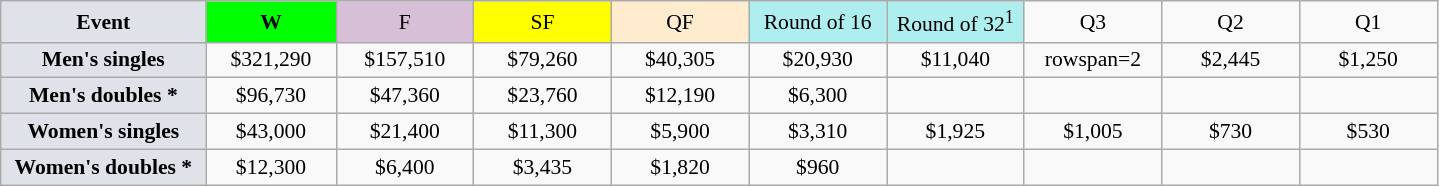<table class=wikitable style=font-size:90%;text-align:center>
<tr>
<td style="width:130px; background:#dfe2e9;"><strong>Event</strong></td>
<td style="width:80px; background:lime;"><strong>W</strong></td>
<td style="width:85px; background:thistle;">F</td>
<td style="width:85px; background:#ff0;">SF</td>
<td style="width:85px; background:#ffebcd;">QF</td>
<td style="width:85px; background:#afeeee;">Round of 16</td>
<td style="width:85px; background:#afeeee;">Round of 32<sup>1</sup></td>
<td width=85>Q3</td>
<td width=85>Q2</td>
<td width=85>Q1</td>
</tr>
<tr>
<td style="background:#dfe2e9;"><strong>Men's singles</strong></td>
<td>$321,290</td>
<td>$157,510</td>
<td>$79,260</td>
<td>$40,305</td>
<td>$20,930</td>
<td>$11,040</td>
<td>rowspan=2 </td>
<td>$2,445</td>
<td>$1,250</td>
</tr>
<tr>
<td style="background:#dfe2e9;"><strong>Men's doubles *</strong></td>
<td>$96,730</td>
<td>$47,360</td>
<td>$23,760</td>
<td>$12,190</td>
<td>$6,300</td>
<td></td>
<td></td>
<td></td>
</tr>
<tr>
<td style="background:#dfe2e9;"><strong>Women's singles</strong></td>
<td>$43,000</td>
<td>$21,400</td>
<td>$11,300</td>
<td>$5,900</td>
<td>$3,310</td>
<td>$1,925</td>
<td>$1,005</td>
<td>$730</td>
<td>$530</td>
</tr>
<tr>
<td style="background:#dfe2e9;"><strong>Women's doubles *</strong></td>
<td>$12,300</td>
<td>$6,400</td>
<td>$3,435</td>
<td>$1,820</td>
<td>$960</td>
<td></td>
<td></td>
<td></td>
<td></td>
</tr>
</table>
